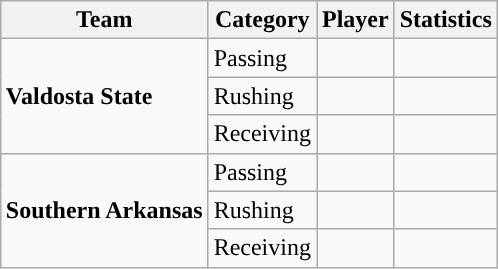<table class="wikitable" style="float: right;">
<tr>
<th>Team</th>
<th>Category</th>
<th>Player</th>
<th>Statistics</th>
</tr>
<tr>
<td rowspan=3><strong>Valdosta State</strong></td>
<td>Passing</td>
<td></td>
<td></td>
</tr>
<tr>
<td>Rushing</td>
<td></td>
<td></td>
</tr>
<tr>
<td>Receiving</td>
<td></td>
<td></td>
</tr>
<tr>
<td rowspan=3><strong>Southern Arkansas</strong></td>
<td>Passing</td>
<td></td>
<td></td>
</tr>
<tr>
<td>Rushing</td>
<td></td>
<td></td>
</tr>
<tr>
<td>Receiving</td>
<td></td>
<td></td>
</tr>
</table>
